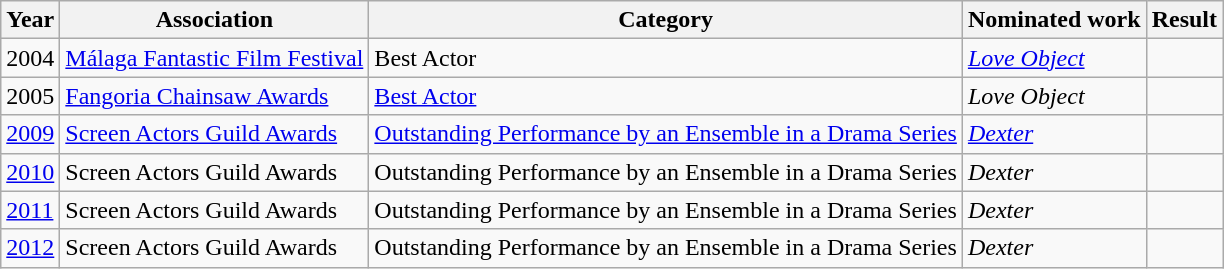<table class="wikitable sortable">
<tr>
<th>Year</th>
<th>Association</th>
<th>Category</th>
<th>Nominated work</th>
<th>Result</th>
</tr>
<tr>
<td>2004</td>
<td><a href='#'>Málaga Fantastic Film Festival</a></td>
<td>Best Actor</td>
<td><em><a href='#'>Love Object</a> </em></td>
<td></td>
</tr>
<tr>
<td>2005</td>
<td><a href='#'>Fangoria Chainsaw Awards</a></td>
<td><a href='#'>Best Actor</a></td>
<td><em>Love Object</em></td>
<td></td>
</tr>
<tr>
<td><a href='#'>2009</a></td>
<td><a href='#'>Screen Actors Guild Awards</a></td>
<td><a href='#'>Outstanding Performance by an Ensemble in a Drama Series</a></td>
<td><em><a href='#'>Dexter</a></em></td>
<td></td>
</tr>
<tr>
<td><a href='#'>2010</a></td>
<td>Screen Actors Guild Awards</td>
<td>Outstanding Performance by an Ensemble in a Drama Series</td>
<td><em>Dexter</em></td>
<td></td>
</tr>
<tr>
<td><a href='#'>2011</a></td>
<td>Screen Actors Guild Awards</td>
<td>Outstanding Performance by an Ensemble in a Drama Series</td>
<td><em>Dexter</em></td>
<td></td>
</tr>
<tr>
<td><a href='#'>2012</a></td>
<td>Screen Actors Guild Awards</td>
<td>Outstanding Performance by an Ensemble in a Drama Series</td>
<td><em>Dexter</em></td>
<td></td>
</tr>
</table>
